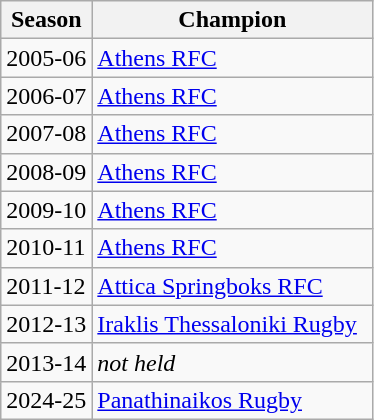<table class="wikitable" style="text-align:left;margin-left:1em;">
<tr>
<th>Season</th>
<th width="180">Champion</th>
</tr>
<tr>
<td>2005-06</td>
<td><a href='#'>Athens RFC</a></td>
</tr>
<tr>
<td>2006-07</td>
<td><a href='#'>Athens RFC</a></td>
</tr>
<tr>
<td>2007-08</td>
<td><a href='#'>Athens RFC</a></td>
</tr>
<tr>
<td>2008-09</td>
<td><a href='#'>Athens RFC</a></td>
</tr>
<tr>
<td>2009-10</td>
<td><a href='#'>Athens RFC</a></td>
</tr>
<tr>
<td>2010-11</td>
<td><a href='#'>Athens RFC</a></td>
</tr>
<tr>
<td>2011-12</td>
<td><a href='#'>Attica Springboks RFC</a></td>
</tr>
<tr>
<td>2012-13</td>
<td><a href='#'>Iraklis Thessaloniki Rugby</a></td>
</tr>
<tr>
<td>2013-14</td>
<td><em>not held</em></td>
</tr>
<tr>
<td>2024-25</td>
<td><a href='#'>Panathinaikos Rugby</a></td>
</tr>
</table>
